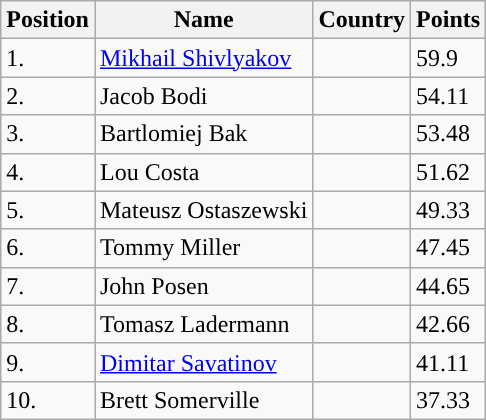<table class="wikitable sortable" style="display: inline-table">
<tr>
<th>Position</th>
<th>Name</th>
<th>Country</th>
<th>Points</th>
</tr>
<tr>
<td>1.</td>
<td><a href='#'>Mikhail Shivlyakov</a></td>
<td></td>
<td>59.9</td>
</tr>
<tr>
<td>2.</td>
<td>Jacob Bodi</td>
<td></td>
<td>54.11</td>
</tr>
<tr>
<td>3.</td>
<td>Bartlomiej Bak</td>
<td></td>
<td>53.48</td>
</tr>
<tr>
<td>4.</td>
<td>Lou Costa</td>
<td></td>
<td>51.62</td>
</tr>
<tr>
<td>5.</td>
<td>Mateusz Ostaszewski</td>
<td></td>
<td>49.33</td>
</tr>
<tr>
<td>6.</td>
<td>Tommy Miller</td>
<td></td>
<td>47.45</td>
</tr>
<tr>
<td>7.</td>
<td>John Posen</td>
<td></td>
<td>44.65</td>
</tr>
<tr>
<td>8.</td>
<td>Tomasz Ladermann</td>
<td></td>
<td>42.66</td>
</tr>
<tr>
<td>9.</td>
<td><a href='#'>Dimitar Savatinov</a></td>
<td></td>
<td>41.11</td>
</tr>
<tr>
<td>10.</td>
<td>Brett Somerville</td>
<td></td>
<td>37.33</td>
</tr>
</table>
